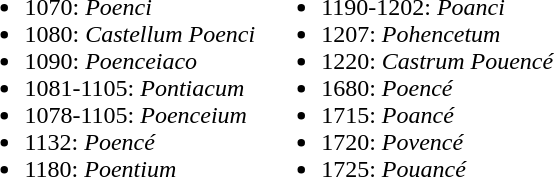<table>
<tr>
<td><br><ul><li>1070: <em>Poenci</em></li><li>1080: <em>Castellum Poenci</em></li><li>1090: <em>Poenceiaco</em></li><li>1081-1105: <em>Pontiacum</em></li><li>1078-1105: <em>Poenceium</em></li><li>1132: <em>Poencé</em></li><li>1180: <em>Poentium</em></li></ul></td>
<td><br><ul><li>1190-1202: <em>Poanci</em></li><li>1207: <em>Pohencetum</em></li><li>1220: <em>Castrum Pouencé</em></li><li>1680: <em>Poencé</em></li><li>1715: <em>Poancé</em></li><li>1720: <em>Povencé</em></li><li>1725: <em>Pouancé</em></li></ul></td>
</tr>
</table>
